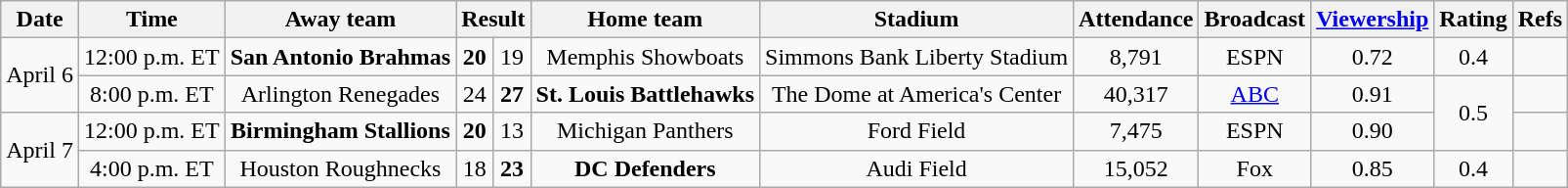<table class="wikitable" style="text-align:center;">
<tr>
<th>Date</th>
<th>Time<br></th>
<th>Away team</th>
<th colspan="2">Result<br></th>
<th>Home team</th>
<th>Stadium</th>
<th>Attendance</th>
<th>Broadcast</th>
<th><a href='#'>Viewership</a><br></th>
<th>Rating<br></th>
<th>Refs</th>
</tr>
<tr>
<td rowspan=2>April 6</td>
<td>12:00 p.m. ET</td>
<td><strong>San Antonio Brahmas</strong></td>
<td><strong>20</strong></td>
<td>19</td>
<td>Memphis Showboats</td>
<td>Simmons Bank Liberty Stadium</td>
<td>8,791</td>
<td>ESPN</td>
<td>0.72</td>
<td>0.4</td>
<td></td>
</tr>
<tr>
<td>8:00 p.m. ET</td>
<td>Arlington Renegades</td>
<td>24</td>
<td><strong>27</strong></td>
<td><strong>St. Louis Battlehawks</strong></td>
<td>The Dome at America's Center</td>
<td>40,317</td>
<td><a href='#'>ABC</a></td>
<td>0.91</td>
<td rowspan="2">0.5</td>
<td></td>
</tr>
<tr>
<td rowspan=2>April 7</td>
<td>12:00 p.m. ET</td>
<td><strong>Birmingham Stallions</strong></td>
<td><strong>20</strong></td>
<td>13</td>
<td>Michigan Panthers</td>
<td>Ford Field</td>
<td>7,475</td>
<td>ESPN</td>
<td>0.90</td>
<td></td>
</tr>
<tr>
<td>4:00 p.m. ET</td>
<td>Houston Roughnecks</td>
<td>18</td>
<td><strong>23</strong></td>
<td><strong>DC Defenders</strong></td>
<td>Audi Field</td>
<td>15,052</td>
<td>Fox</td>
<td>0.85</td>
<td>0.4</td>
<td></td>
</tr>
</table>
